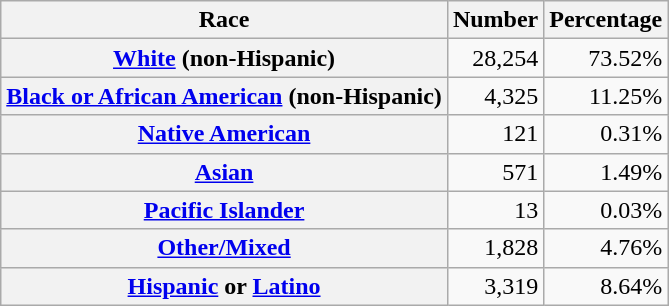<table class="wikitable" style="text-align:right">
<tr>
<th scope="col">Race</th>
<th scope="col">Number</th>
<th scope="col">Percentage</th>
</tr>
<tr>
<th scope="row"><a href='#'>White</a> (non-Hispanic)</th>
<td>28,254</td>
<td>73.52%</td>
</tr>
<tr>
<th scope="row"><a href='#'>Black or African American</a> (non-Hispanic)</th>
<td>4,325</td>
<td>11.25%</td>
</tr>
<tr>
<th scope="row"><a href='#'>Native American</a></th>
<td>121</td>
<td>0.31%</td>
</tr>
<tr>
<th scope="row"><a href='#'>Asian</a></th>
<td>571</td>
<td>1.49%</td>
</tr>
<tr>
<th scope="row"><a href='#'>Pacific Islander</a></th>
<td>13</td>
<td>0.03%</td>
</tr>
<tr>
<th scope="row"><a href='#'>Other/Mixed</a></th>
<td>1,828</td>
<td>4.76%</td>
</tr>
<tr>
<th scope="row"><a href='#'>Hispanic</a> or <a href='#'>Latino</a></th>
<td>3,319</td>
<td>8.64%</td>
</tr>
</table>
